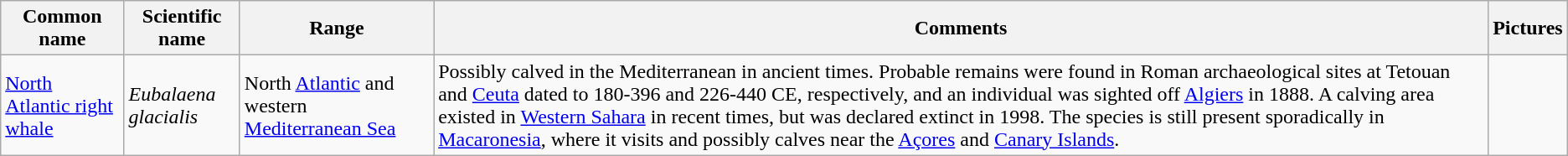<table class="wikitable">
<tr>
<th>Common name</th>
<th>Scientific name</th>
<th>Range</th>
<th class="unsortable">Comments</th>
<th class="unsortable">Pictures</th>
</tr>
<tr>
<td><a href='#'>North Atlantic right whale</a></td>
<td><em>Eubalaena glacialis</em></td>
<td>North <a href='#'>Atlantic</a> and western <a href='#'>Mediterranean Sea</a></td>
<td>Possibly calved in the Mediterranean in ancient times. Probable remains were found in Roman archaeological sites at Tetouan and <a href='#'>Ceuta</a> dated to 180-396 and 226-440 CE, respectively, and an individual was sighted off <a href='#'>Algiers</a> in 1888. A calving area existed in <a href='#'>Western Sahara</a> in recent times, but was declared extinct in 1998. The species is still present sporadically in <a href='#'>Macaronesia</a>, where it visits and possibly calves near the <a href='#'>Açores</a> and <a href='#'>Canary Islands</a>.</td>
<td></td>
</tr>
</table>
